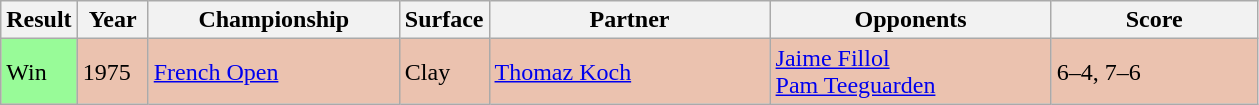<table class="sortable wikitable">
<tr>
<th style="width:40px">Result</th>
<th style="width:40px">Year</th>
<th style="width:160px">Championship</th>
<th style="width:50px">Surface</th>
<th style="width:180px">Partner</th>
<th style="width:180px">Opponents</th>
<th style="width:130px" class="unsortable">Score</th>
</tr>
<tr style="background:#ebc2af;">
<td style="background:#98fb98;">Win</td>
<td>1975</td>
<td><a href='#'>French Open</a></td>
<td>Clay</td>
<td> <a href='#'>Thomaz Koch</a></td>
<td> <a href='#'>Jaime Fillol</a><br> <a href='#'>Pam Teeguarden</a></td>
<td>6–4, 7–6</td>
</tr>
</table>
